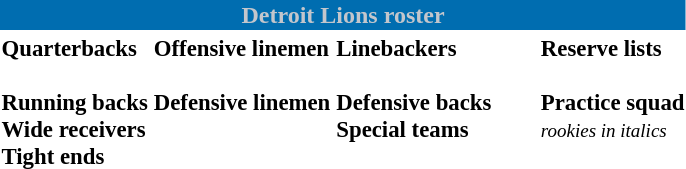<table class="toccolours" style="text-align: left;">
<tr>
<th colspan="7" style="background-color:#006DB0;color:#C3C6CC;text-align:center">Detroit Lions roster</th>
</tr>
<tr>
<td style="font-size: 95%;" valign="top"><strong>Quarterbacks</strong><br>

<br><strong>Running backs</strong>





<br><strong>Wide receivers</strong>




<br><strong>Tight ends</strong>

</td>
<td style="font-size: 95%;" valign="top"><strong>Offensive linemen</strong><br>







<br><strong>Defensive linemen</strong>






</td>
<td style="font-size: 95%;" valign="top"><strong>Linebackers</strong><br>




<br><strong>Defensive backs</strong>





<br><strong>Special teams</strong>

</td>
<td style="width: 25px;"></td>
<td style="font-size: 95%;" valign="top"><strong>Reserve lists</strong><br>


<br><strong>Practice squad</strong>
<br><small><em>rookies in italics</em></small><br></td>
</tr>
<tr>
</tr>
</table>
